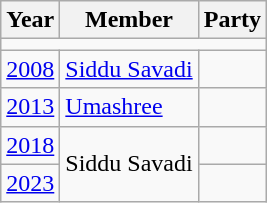<table class="wikitable">
<tr>
<th>Year</th>
<th>Member</th>
<th colspan="2">Party</th>
</tr>
<tr>
<td colspan="4"></td>
</tr>
<tr>
<td><a href='#'>2008</a></td>
<td><a href='#'>Siddu Savadi</a></td>
<td></td>
</tr>
<tr>
<td><a href='#'>2013</a></td>
<td><a href='#'>Umashree</a></td>
<td></td>
</tr>
<tr>
<td><a href='#'>2018</a></td>
<td rowspan="2">Siddu Savadi</td>
<td></td>
</tr>
<tr>
<td><a href='#'>2023</a></td>
</tr>
</table>
